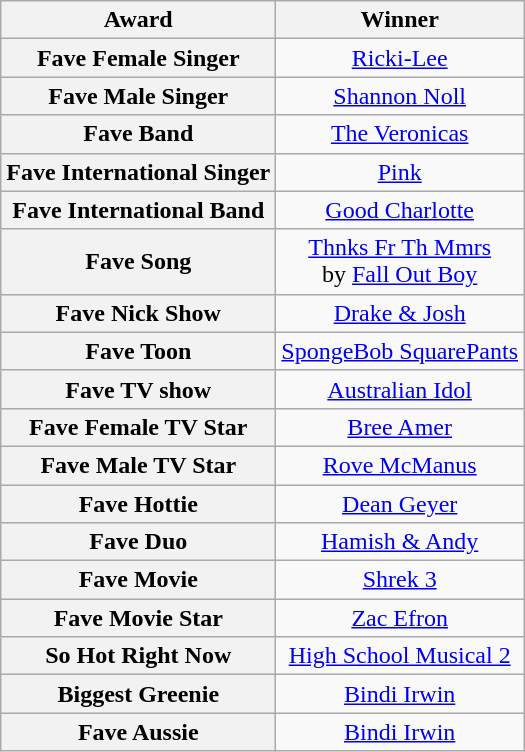<table class="wikitable plainrowheaders" style="text-align: center;">
<tr>
<th scope="col">Award</th>
<th scope="col">Winner</th>
</tr>
<tr>
<th>Fave Female Singer</th>
<td><a href='#'>Ricki-Lee</a></td>
</tr>
<tr>
<th>Fave Male Singer</th>
<td><a href='#'>Shannon Noll</a></td>
</tr>
<tr>
<th>Fave Band</th>
<td><a href='#'>The Veronicas</a></td>
</tr>
<tr>
<th>Fave International Singer</th>
<td><a href='#'>Pink</a></td>
</tr>
<tr>
<th>Fave International Band</th>
<td><a href='#'>Good Charlotte</a></td>
</tr>
<tr>
<th>Fave Song</th>
<td><a href='#'>Thnks Fr Th Mmrs</a><br>by <a href='#'>Fall Out Boy</a></td>
</tr>
<tr>
<th>Fave Nick Show</th>
<td><a href='#'>Drake & Josh</a></td>
</tr>
<tr>
<th>Fave Toon</th>
<td><a href='#'>SpongeBob SquarePants</a></td>
</tr>
<tr>
<th>Fave TV show</th>
<td><a href='#'>Australian Idol</a></td>
</tr>
<tr>
<th>Fave Female TV Star</th>
<td><a href='#'>Bree Amer</a></td>
</tr>
<tr>
<th>Fave Male TV Star</th>
<td><a href='#'>Rove McManus</a></td>
</tr>
<tr>
<th>Fave Hottie</th>
<td><a href='#'>Dean Geyer</a></td>
</tr>
<tr>
<th>Fave Duo</th>
<td><a href='#'>Hamish & Andy</a></td>
</tr>
<tr>
<th>Fave Movie</th>
<td><a href='#'>Shrek 3</a></td>
</tr>
<tr>
<th>Fave Movie Star</th>
<td><a href='#'>Zac Efron</a></td>
</tr>
<tr>
<th>So Hot Right Now</th>
<td><a href='#'>High School Musical 2</a></td>
</tr>
<tr>
<th>Biggest Greenie</th>
<td><a href='#'>Bindi Irwin</a></td>
</tr>
<tr>
<th>Fave Aussie</th>
<td><a href='#'>Bindi Irwin</a></td>
</tr>
</table>
